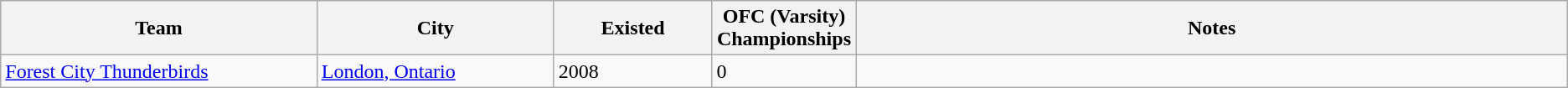<table class="wikitable">
<tr>
<th bgcolor="#DDDDFF" width="20%">Team</th>
<th bgcolor="#DDDDFF" width="15%">City</th>
<th bgcolor="#DDDDFF" width="10%">Existed</th>
<th bgcolor="#DDDDFF" width="5%">OFC (Varsity) Championships</th>
<th bgcolor="#DDDDFF" width="45%">Notes</th>
</tr>
<tr>
<td><a href='#'>Forest City Thunderbirds</a></td>
<td><a href='#'>London, Ontario</a></td>
<td>2008</td>
<td>0</td>
<td></td>
</tr>
</table>
